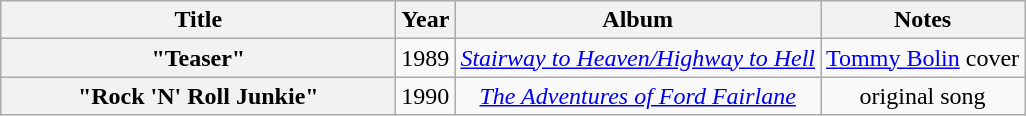<table class="wikitable plainrowheaders" style="text-align:center;" border="1">
<tr>
<th scope="col" style="width:16em;">Title</th>
<th scope="col">Year</th>
<th scope="col">Album</th>
<th scope="col">Notes</th>
</tr>
<tr>
<th scope="row">"Teaser"</th>
<td>1989</td>
<td><em><a href='#'>Stairway to Heaven/Highway to Hell</a></em></td>
<td><a href='#'>Tommy Bolin</a> cover</td>
</tr>
<tr>
<th scope="row">"Rock 'N' Roll Junkie"</th>
<td>1990</td>
<td><em><a href='#'>The Adventures of Ford Fairlane</a></em></td>
<td>original song</td>
</tr>
</table>
